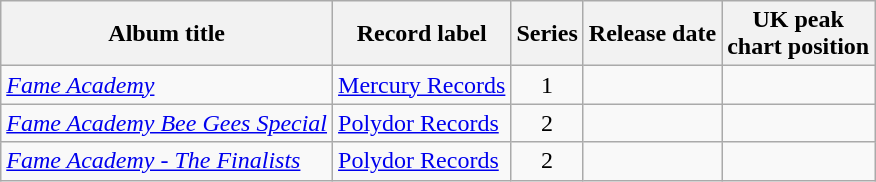<table class="wikitable sortable">
<tr>
<th>Album title</th>
<th>Record label</th>
<th>Series</th>
<th>Release date</th>
<th>UK peak<br>chart position</th>
</tr>
<tr>
<td><em><a href='#'>Fame Academy</a></em></td>
<td><a href='#'>Mercury Records</a></td>
<td align="center">1</td>
<td></td>
<td align="center"></td>
</tr>
<tr>
<td><em><a href='#'>Fame Academy Bee Gees Special</a></em></td>
<td><a href='#'>Polydor Records</a></td>
<td align="center">2</td>
<td></td>
<td align="center"></td>
</tr>
<tr>
<td><em><a href='#'>Fame Academy - The Finalists</a></em></td>
<td><a href='#'>Polydor Records</a></td>
<td align="center">2</td>
<td></td>
<td align="center"></td>
</tr>
</table>
